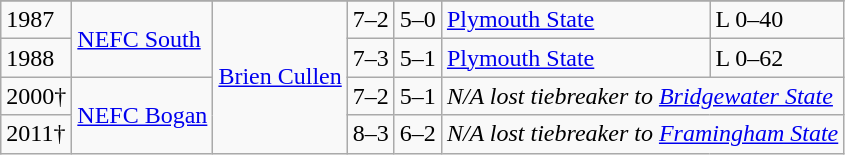<table class="wikitable">
<tr>
</tr>
<tr>
<td>1987</td>
<td rowspan=2><a href='#'>NEFC South</a></td>
<td rowspan=4><a href='#'>Brien Cullen</a></td>
<td>7–2</td>
<td>5–0</td>
<td><a href='#'>Plymouth State</a></td>
<td>L 0–40</td>
</tr>
<tr>
<td>1988</td>
<td>7–3</td>
<td>5–1</td>
<td><a href='#'>Plymouth State</a></td>
<td>L 0–62</td>
</tr>
<tr>
<td>2000†</td>
<td rowspan=2><a href='#'>NEFC Bogan</a></td>
<td>7–2</td>
<td>5–1</td>
<td colspan="2"><em>N/A lost tiebreaker to <a href='#'>Bridgewater State</a></em></td>
</tr>
<tr>
<td>2011†</td>
<td>8–3</td>
<td>6–2</td>
<td colspan="2"><em>N/A lost tiebreaker to <a href='#'>Framingham State</a></em></td>
</tr>
</table>
